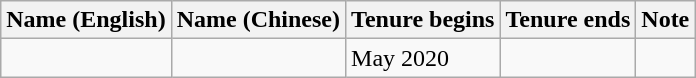<table class="wikitable">
<tr>
<th>Name (English)</th>
<th>Name (Chinese)</th>
<th>Tenure begins</th>
<th>Tenure ends</th>
<th>Note</th>
</tr>
<tr>
<td></td>
<td></td>
<td>May 2020</td>
<td></td>
<td></td>
</tr>
</table>
